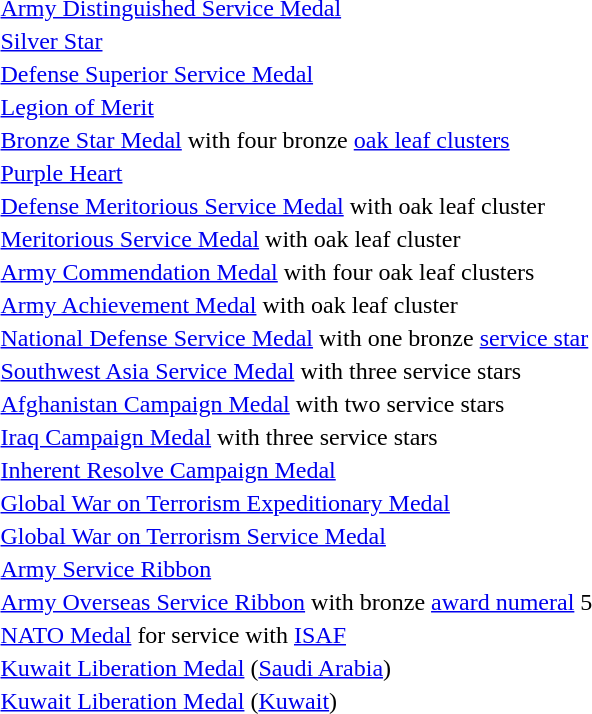<table>
<tr>
<td> <a href='#'>Army Distinguished Service Medal</a></td>
</tr>
<tr>
<td> <a href='#'>Silver Star</a></td>
</tr>
<tr>
<td> <a href='#'>Defense Superior Service Medal</a></td>
</tr>
<tr>
<td> <a href='#'>Legion of Merit</a></td>
</tr>
<tr>
<td><span></span><span></span><span></span><span></span> <a href='#'>Bronze Star Medal</a> with four bronze <a href='#'>oak leaf clusters</a></td>
</tr>
<tr>
<td> <a href='#'>Purple Heart</a></td>
</tr>
<tr>
<td> <a href='#'>Defense Meritorious Service Medal</a> with oak leaf cluster</td>
</tr>
<tr>
<td> <a href='#'>Meritorious Service Medal</a> with oak leaf cluster</td>
</tr>
<tr>
<td><span></span><span></span><span></span><span></span> <a href='#'>Army Commendation Medal</a> with four oak leaf clusters</td>
</tr>
<tr>
<td> <a href='#'>Army Achievement Medal</a> with oak leaf cluster</td>
</tr>
<tr>
<td> <a href='#'>National Defense Service Medal</a> with one bronze <a href='#'>service star</a></td>
</tr>
<tr>
<td><span></span><span></span><span></span> <a href='#'>Southwest Asia Service Medal</a> with three service stars</td>
</tr>
<tr>
<td><span></span><span></span> <a href='#'>Afghanistan Campaign Medal</a> with two service stars</td>
</tr>
<tr>
<td><span></span><span></span><span></span> <a href='#'>Iraq Campaign Medal</a> with three service stars</td>
</tr>
<tr>
<td> <a href='#'>Inherent Resolve Campaign Medal</a></td>
</tr>
<tr>
<td> <a href='#'>Global War on Terrorism Expeditionary Medal</a></td>
</tr>
<tr>
<td> <a href='#'>Global War on Terrorism Service Medal</a></td>
</tr>
<tr>
<td> <a href='#'>Army Service Ribbon</a></td>
</tr>
<tr>
<td><span></span> <a href='#'>Army Overseas Service Ribbon</a> with bronze <a href='#'>award numeral</a> 5</td>
</tr>
<tr>
<td> <a href='#'>NATO Medal</a> for service with <a href='#'>ISAF</a></td>
</tr>
<tr>
<td> <a href='#'>Kuwait Liberation Medal</a> (<a href='#'>Saudi Arabia</a>)</td>
</tr>
<tr>
<td> <a href='#'>Kuwait Liberation Medal</a> (<a href='#'>Kuwait</a>)</td>
</tr>
</table>
